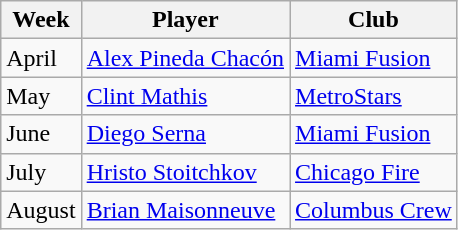<table class="wikitable">
<tr>
<th>Week</th>
<th>Player</th>
<th>Club</th>
</tr>
<tr>
<td>April</td>
<td> <a href='#'>Alex Pineda Chacón</a></td>
<td><a href='#'>Miami Fusion</a></td>
</tr>
<tr>
<td>May</td>
<td> <a href='#'>Clint Mathis</a></td>
<td><a href='#'>MetroStars</a></td>
</tr>
<tr>
<td>June</td>
<td> <a href='#'>Diego Serna</a></td>
<td><a href='#'>Miami Fusion</a></td>
</tr>
<tr>
<td>July</td>
<td> <a href='#'>Hristo Stoitchkov</a></td>
<td><a href='#'>Chicago Fire</a></td>
</tr>
<tr>
<td>August</td>
<td> <a href='#'>Brian Maisonneuve</a></td>
<td><a href='#'>Columbus Crew</a></td>
</tr>
</table>
